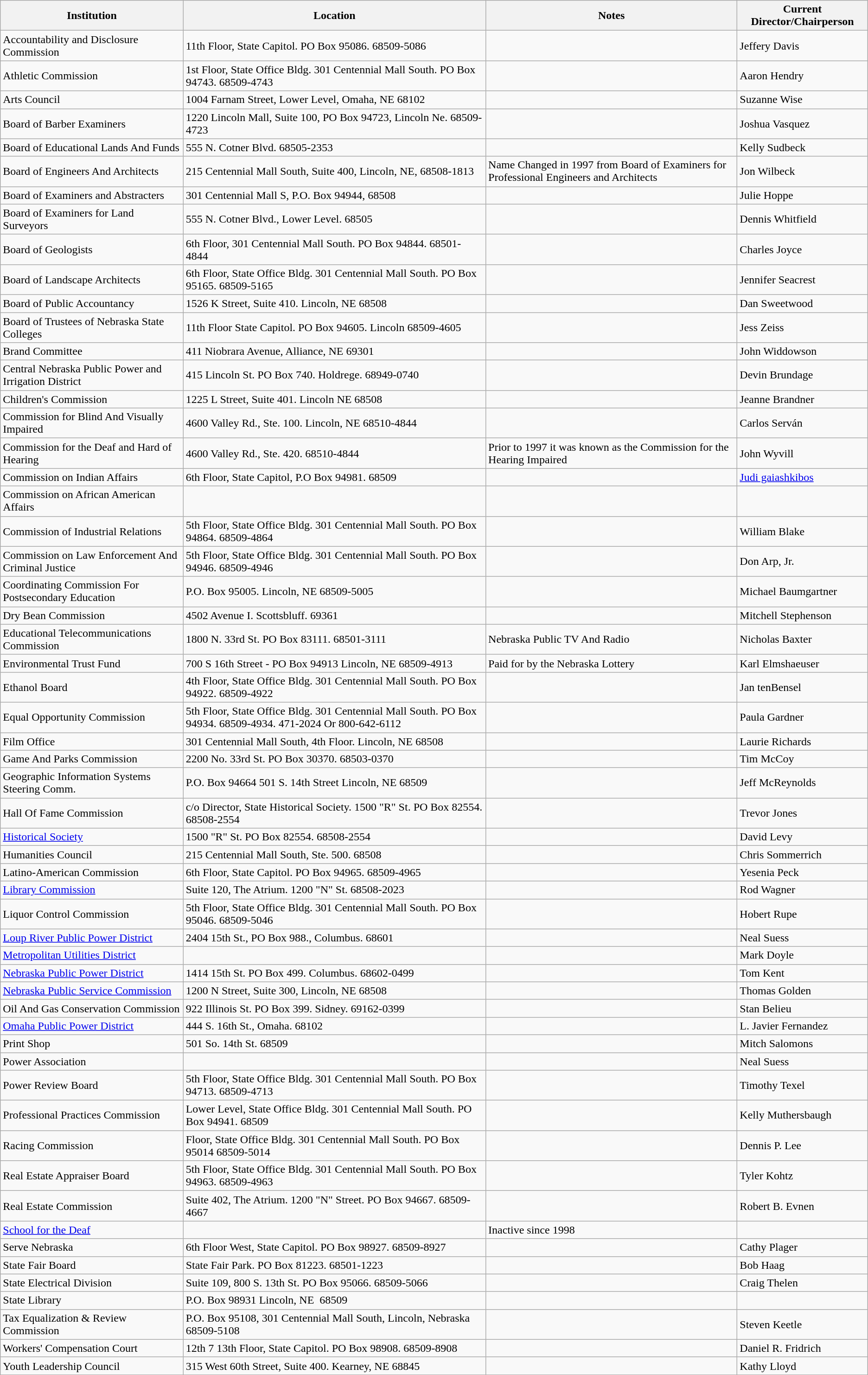<table class="wikitable">
<tr>
<th>Institution</th>
<th>Location</th>
<th>Notes</th>
<th>Current Director/Chairperson</th>
</tr>
<tr>
<td>Accountability and Disclosure Commission</td>
<td>11th Floor, State Capitol. PO Box 95086. 68509-5086</td>
<td></td>
<td>Jeffery Davis</td>
</tr>
<tr>
<td>Athletic Commission</td>
<td>1st Floor, State Office Bldg. 301 Centennial Mall South. PO Box 94743. 68509-4743</td>
<td></td>
<td>Aaron Hendry</td>
</tr>
<tr>
<td>Arts Council</td>
<td>1004 Farnam Street, Lower Level, Omaha, NE 68102</td>
<td></td>
<td>Suzanne Wise</td>
</tr>
<tr>
<td>Board of Barber Examiners</td>
<td>1220 Lincoln Mall, Suite 100, PO Box 94723, Lincoln Ne. 68509-4723</td>
<td></td>
<td>Joshua Vasquez</td>
</tr>
<tr>
<td>Board of Educational Lands And Funds</td>
<td>555 N. Cotner Blvd. 68505-2353</td>
<td></td>
<td>Kelly Sudbeck</td>
</tr>
<tr>
<td>Board of Engineers And Architects</td>
<td>215 Centennial Mall South, Suite 400, Lincoln, NE, 68508-1813</td>
<td>Name Changed in 1997 from Board of Examiners for Professional Engineers and Architects</td>
<td>Jon Wilbeck</td>
</tr>
<tr>
<td>Board of Examiners and Abstracters</td>
<td>301 Centennial Mall S, P.O. Box 94944, 68508</td>
<td></td>
<td>Julie Hoppe</td>
</tr>
<tr>
<td>Board of Examiners for Land Surveyors</td>
<td>555 N. Cotner Blvd., Lower Level. 68505</td>
<td></td>
<td>Dennis Whitfield</td>
</tr>
<tr>
<td>Board of Geologists</td>
<td>6th Floor, 301 Centennial Mall South. PO Box 94844. 68501-4844</td>
<td></td>
<td>Charles Joyce</td>
</tr>
<tr>
<td>Board of Landscape Architects</td>
<td>6th Floor, State Office Bldg. 301 Centennial Mall South. PO Box 95165. 68509-5165</td>
<td></td>
<td>Jennifer Seacrest</td>
</tr>
<tr>
<td>Board of Public Accountancy</td>
<td>1526 K Street, Suite 410. Lincoln, NE 68508</td>
<td></td>
<td>Dan Sweetwood</td>
</tr>
<tr>
<td>Board of Trustees of Nebraska State Colleges</td>
<td>11th Floor State Capitol. PO Box 94605. Lincoln 68509-4605</td>
<td></td>
<td>Jess Zeiss</td>
</tr>
<tr>
<td>Brand Committee</td>
<td>411 Niobrara Avenue, Alliance, NE 69301</td>
<td></td>
<td>John Widdowson</td>
</tr>
<tr>
<td>Central Nebraska Public Power and Irrigation District</td>
<td>415 Lincoln St. PO Box 740. Holdrege. 68949-0740</td>
<td></td>
<td>Devin Brundage</td>
</tr>
<tr>
<td>Children's Commission</td>
<td>1225 L Street, Suite 401. Lincoln NE 68508</td>
<td></td>
<td>Jeanne Brandner</td>
</tr>
<tr>
<td>Commission for Blind And Visually Impaired</td>
<td>4600 Valley Rd., Ste. 100. Lincoln, NE 68510-4844</td>
<td></td>
<td>Carlos Serván</td>
</tr>
<tr>
<td>Commission for the Deaf and Hard of Hearing</td>
<td>4600 Valley Rd., Ste. 420. 68510-4844</td>
<td>Prior to 1997 it was known as the Commission for the Hearing Impaired</td>
<td>John Wyvill</td>
</tr>
<tr>
<td>Commission on Indian Affairs</td>
<td>6th Floor, State Capitol, P.O Box 94981. 68509</td>
<td></td>
<td><a href='#'>Judi gaiashkibos</a></td>
</tr>
<tr>
<td>Commission on African American Affairs</td>
<td></td>
<td></td>
<td></td>
</tr>
<tr>
<td>Commission of Industrial Relations</td>
<td>5th Floor, State Office Bldg. 301 Centennial Mall South. PO Box 94864. 68509-4864</td>
<td></td>
<td>William Blake</td>
</tr>
<tr>
<td>Commission on Law Enforcement And Criminal Justice</td>
<td>5th Floor, State Office Bldg. 301 Centennial Mall South. PO Box 94946. 68509-4946</td>
<td></td>
<td>Don Arp, Jr.</td>
</tr>
<tr>
<td>Coordinating Commission For Postsecondary Education</td>
<td>P.O. Box 95005. Lincoln, NE 68509-5005</td>
<td></td>
<td>Michael Baumgartner</td>
</tr>
<tr>
<td>Dry Bean Commission</td>
<td>4502 Avenue I. Scottsbluff. 69361</td>
<td></td>
<td>Mitchell Stephenson</td>
</tr>
<tr>
<td>Educational Telecommunications Commission</td>
<td>1800 N. 33rd St. PO Box 83111. 68501-3111</td>
<td>Nebraska Public TV And Radio</td>
<td>Nicholas Baxter</td>
</tr>
<tr>
<td>Environmental Trust Fund</td>
<td>700 S 16th Street - PO Box 94913 Lincoln, NE 68509-4913</td>
<td>Paid for by the Nebraska Lottery</td>
<td>Karl Elmshaeuser</td>
</tr>
<tr>
<td>Ethanol Board</td>
<td>4th Floor, State Office Bldg. 301 Centennial Mall South. PO Box 94922. 68509-4922</td>
<td></td>
<td>Jan tenBensel</td>
</tr>
<tr>
<td>Equal Opportunity Commission</td>
<td>5th Floor, State Office Bldg. 301 Centennial Mall South. PO Box 94934. 68509-4934. 471-2024 Or 800-642-6112</td>
<td></td>
<td>Paula Gardner</td>
</tr>
<tr>
<td>Film Office</td>
<td>301 Centennial Mall South, 4th Floor. Lincoln, NE 68508</td>
<td></td>
<td>Laurie Richards</td>
</tr>
<tr>
<td>Game And Parks Commission</td>
<td>2200 No. 33rd St. PO Box 30370. 68503-0370</td>
<td></td>
<td>Tim McCoy</td>
</tr>
<tr>
<td>Geographic Information Systems Steering Comm.</td>
<td>P.O. Box 94664 501 S. 14th Street Lincoln, NE 68509</td>
<td></td>
<td>Jeff McReynolds</td>
</tr>
<tr>
<td>Hall Of Fame Commission</td>
<td>c/o Director, State Historical Society. 1500 "R" St. PO Box 82554. 68508-2554</td>
<td></td>
<td>Trevor Jones</td>
</tr>
<tr>
<td><a href='#'>Historical Society</a></td>
<td>1500 "R" St. PO Box 82554. 68508-2554</td>
<td></td>
<td>David Levy</td>
</tr>
<tr>
<td>Humanities Council</td>
<td>215 Centennial Mall South, Ste. 500. 68508</td>
<td></td>
<td>Chris Sommerrich</td>
</tr>
<tr>
<td>Latino-American Commission</td>
<td>6th Floor, State Capitol. PO Box 94965. 68509-4965</td>
<td></td>
<td>Yesenia Peck</td>
</tr>
<tr>
<td><a href='#'>Library Commission</a></td>
<td>Suite 120, The Atrium. 1200 "N" St. 68508-2023</td>
<td></td>
<td>Rod Wagner</td>
</tr>
<tr>
<td>Liquor Control Commission</td>
<td>5th Floor, State Office Bldg. 301 Centennial Mall South. PO Box 95046. 68509-5046</td>
<td></td>
<td>Hobert Rupe</td>
</tr>
<tr>
<td><a href='#'>Loup River Public Power District</a></td>
<td>2404 15th St., PO Box 988., Columbus. 68601</td>
<td></td>
<td>Neal Suess</td>
</tr>
<tr>
<td><a href='#'>Metropolitan Utilities District</a></td>
<td></td>
<td></td>
<td>Mark Doyle</td>
</tr>
<tr>
<td><a href='#'>Nebraska Public Power District</a></td>
<td>1414 15th St. PO Box 499. Columbus. 68602-0499</td>
<td></td>
<td>Tom Kent</td>
</tr>
<tr>
<td><a href='#'>Nebraska Public Service Commission</a></td>
<td>1200 N Street, Suite 300, Lincoln, NE  68508</td>
<td></td>
<td>Thomas Golden</td>
</tr>
<tr>
<td>Oil And Gas Conservation Commission</td>
<td>922 Illinois St. PO Box 399. Sidney. 69162-0399</td>
<td></td>
<td>Stan Belieu</td>
</tr>
<tr>
<td><a href='#'>Omaha Public Power District</a></td>
<td>444 S. 16th St., Omaha. 68102</td>
<td></td>
<td>L. Javier Fernandez</td>
</tr>
<tr>
<td>Print Shop</td>
<td>501 So. 14th St. 68509</td>
<td></td>
<td>Mitch Salomons</td>
</tr>
<tr>
<td>Power Association</td>
<td></td>
<td></td>
<td>Neal Suess</td>
</tr>
<tr>
<td>Power Review Board</td>
<td>5th Floor, State Office Bldg. 301 Centennial Mall South. PO Box 94713. 68509-4713</td>
<td></td>
<td>Timothy Texel</td>
</tr>
<tr>
<td>Professional Practices Commission</td>
<td>Lower Level, State Office Bldg. 301 Centennial Mall South. PO Box 94941. 68509</td>
<td></td>
<td>Kelly Muthersbaugh</td>
</tr>
<tr>
<td>Racing Commission</td>
<td>Floor, State Office Bldg. 301 Centennial Mall South. PO Box 95014 68509-5014</td>
<td></td>
<td>Dennis P. Lee</td>
</tr>
<tr>
<td>Real Estate Appraiser Board</td>
<td>5th Floor, State Office Bldg. 301 Centennial Mall South. PO Box 94963. 68509-4963</td>
<td></td>
<td>Tyler Kohtz</td>
</tr>
<tr>
<td>Real Estate Commission</td>
<td>Suite 402, The Atrium. 1200 "N" Street. PO Box 94667. 68509-4667</td>
<td></td>
<td>Robert B. Evnen</td>
</tr>
<tr>
<td><a href='#'>School for the Deaf</a></td>
<td></td>
<td>Inactive since 1998</td>
</tr>
<tr>
<td>Serve Nebraska</td>
<td>6th Floor West, State Capitol. PO Box 98927. 68509-8927</td>
<td></td>
<td>Cathy Plager</td>
</tr>
<tr>
<td>State Fair Board</td>
<td>State Fair Park. PO Box 81223. 68501-1223</td>
<td></td>
<td>Bob Haag</td>
</tr>
<tr>
<td>State Electrical Division</td>
<td>Suite 109, 800 S. 13th St. PO Box 95066. 68509-5066</td>
<td></td>
<td>Craig Thelen</td>
</tr>
<tr>
<td>State Library</td>
<td>P.O. Box 98931 Lincoln, NE  68509</td>
<td></td>
<td></td>
</tr>
<tr>
<td>Tax Equalization & Review Commission</td>
<td>P.O. Box 95108, 301 Centennial Mall South, Lincoln, Nebraska 68509-5108</td>
<td></td>
<td>Steven Keetle</td>
</tr>
<tr>
<td>Workers' Compensation Court</td>
<td>12th 7 13th Floor, State Capitol. PO Box 98908. 68509-8908</td>
<td></td>
<td>Daniel R. Fridrich</td>
</tr>
<tr>
<td>Youth Leadership Council</td>
<td>315 West 60th Street, Suite 400. Kearney, NE 68845</td>
<td></td>
<td>Kathy Lloyd</td>
</tr>
</table>
